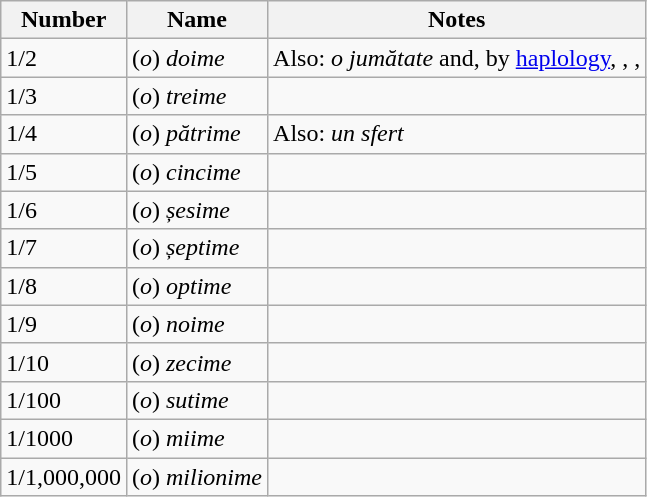<table class="wikitable">
<tr>
<th>Number</th>
<th>Name</th>
<th>Notes</th>
</tr>
<tr>
<td>1/2</td>
<td>(<em>o</em>) <em>doime</em></td>
<td>Also: <em>o jumătate</em> and, by <a href='#'>haplology</a>, , , </td>
</tr>
<tr>
<td>1/3</td>
<td>(<em>o</em>) <em>treime</em></td>
<td></td>
</tr>
<tr>
<td>1/4</td>
<td>(<em>o</em>) <em>pătrime</em></td>
<td>Also: <em>un sfert</em></td>
</tr>
<tr>
<td>1/5</td>
<td>(<em>o</em>) <em>cincime</em></td>
<td></td>
</tr>
<tr>
<td>1/6</td>
<td>(<em>o</em>) <em>șesime</em></td>
<td></td>
</tr>
<tr>
<td>1/7</td>
<td>(<em>o</em>) <em>șeptime</em></td>
<td></td>
</tr>
<tr>
<td>1/8</td>
<td>(<em>o</em>) <em>optime</em></td>
<td></td>
</tr>
<tr>
<td>1/9</td>
<td>(<em>o</em>) <em>noime</em></td>
<td></td>
</tr>
<tr>
<td>1/10</td>
<td>(<em>o</em>) <em>zecime</em></td>
<td></td>
</tr>
<tr>
<td>1/100</td>
<td>(<em>o</em>) <em>sutime</em></td>
<td></td>
</tr>
<tr>
<td>1/1000</td>
<td>(<em>o</em>) <em>miime</em></td>
<td></td>
</tr>
<tr>
<td>1/1,000,000</td>
<td>(<em>o</em>) <em>milionime</em></td>
<td></td>
</tr>
</table>
